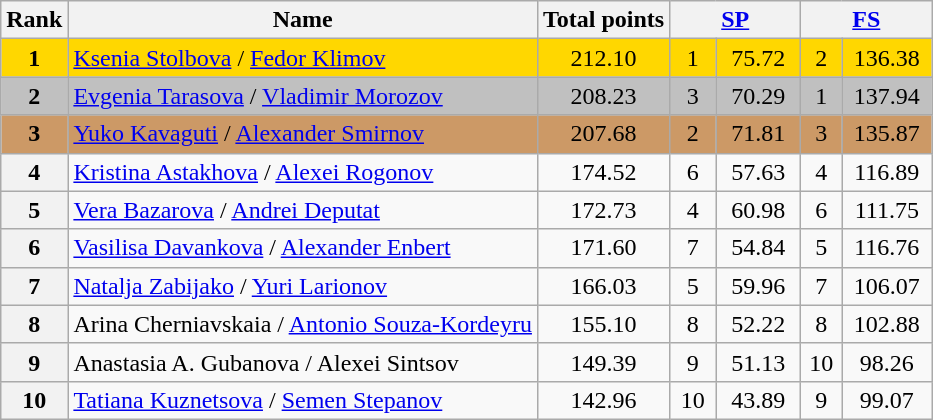<table class="wikitable sortable">
<tr>
<th>Rank</th>
<th>Name</th>
<th>Total points</th>
<th colspan="2" width="80px"><a href='#'>SP</a></th>
<th colspan="2" width="80px"><a href='#'>FS</a></th>
</tr>
<tr bgcolor="gold">
<td align="center"><strong>1</strong></td>
<td><a href='#'>Ksenia Stolbova</a> / <a href='#'>Fedor Klimov</a></td>
<td align="center">212.10</td>
<td align="center">1</td>
<td align="center">75.72</td>
<td align="center">2</td>
<td align="center">136.38</td>
</tr>
<tr bgcolor="silver">
<td align="center"><strong>2</strong></td>
<td><a href='#'>Evgenia Tarasova</a> / <a href='#'>Vladimir Morozov</a></td>
<td align="center">208.23</td>
<td align="center">3</td>
<td align="center">70.29</td>
<td align="center">1</td>
<td align="center">137.94</td>
</tr>
<tr bgcolor="cc9966">
<td align="center"><strong>3</strong></td>
<td><a href='#'>Yuko Kavaguti</a> / <a href='#'>Alexander Smirnov</a></td>
<td align="center">207.68</td>
<td align="center">2</td>
<td align="center">71.81</td>
<td align="center">3</td>
<td align="center">135.87</td>
</tr>
<tr>
<th>4</th>
<td><a href='#'>Kristina Astakhova</a> / <a href='#'>Alexei Rogonov</a></td>
<td align="center">174.52</td>
<td align="center">6</td>
<td align="center">57.63</td>
<td align="center">4</td>
<td align="center">116.89</td>
</tr>
<tr>
<th>5</th>
<td><a href='#'>Vera Bazarova</a> / <a href='#'>Andrei Deputat</a></td>
<td align="center">172.73</td>
<td align="center">4</td>
<td align="center">60.98</td>
<td align="center">6</td>
<td align="center">111.75</td>
</tr>
<tr>
<th>6</th>
<td><a href='#'>Vasilisa Davankova</a> / <a href='#'>Alexander Enbert</a></td>
<td align="center">171.60</td>
<td align="center">7</td>
<td align="center">54.84</td>
<td align="center">5</td>
<td align="center">116.76</td>
</tr>
<tr>
<th>7</th>
<td><a href='#'>Natalja Zabijako</a> / <a href='#'>Yuri Larionov</a></td>
<td align="center">166.03</td>
<td align="center">5</td>
<td align="center">59.96</td>
<td align="center">7</td>
<td align="center">106.07</td>
</tr>
<tr>
<th>8</th>
<td>Arina Cherniavskaia / <a href='#'>Antonio Souza-Kordeyru</a></td>
<td align="center">155.10</td>
<td align="center">8</td>
<td align="center">52.22</td>
<td align="center">8</td>
<td align="center">102.88</td>
</tr>
<tr>
<th>9</th>
<td>Anastasia A. Gubanova / Alexei Sintsov</td>
<td align="center">149.39</td>
<td align="center">9</td>
<td align="center">51.13</td>
<td align="center">10</td>
<td align="center">98.26</td>
</tr>
<tr>
<th>10</th>
<td><a href='#'>Tatiana Kuznetsova</a> / <a href='#'>Semen Stepanov</a></td>
<td align="center">142.96</td>
<td align="center">10</td>
<td align="center">43.89</td>
<td align="center">9</td>
<td align="center">99.07</td>
</tr>
</table>
